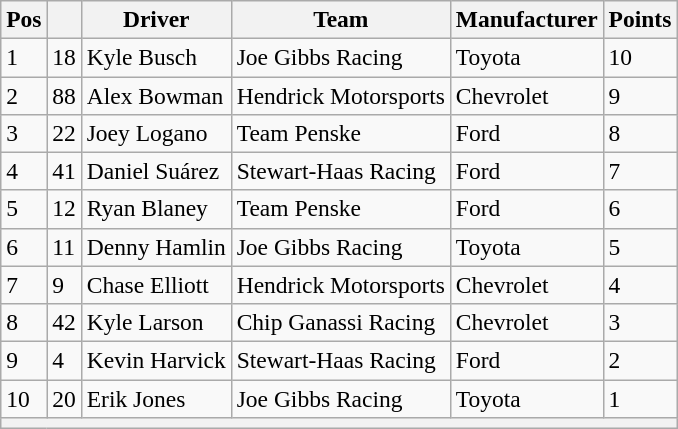<table class="wikitable" style="font-size:98%">
<tr>
<th>Pos</th>
<th></th>
<th>Driver</th>
<th>Team</th>
<th>Manufacturer</th>
<th>Points</th>
</tr>
<tr>
<td>1</td>
<td>18</td>
<td>Kyle Busch</td>
<td>Joe Gibbs Racing</td>
<td>Toyota</td>
<td>10</td>
</tr>
<tr>
<td>2</td>
<td>88</td>
<td>Alex Bowman</td>
<td>Hendrick Motorsports</td>
<td>Chevrolet</td>
<td>9</td>
</tr>
<tr>
<td>3</td>
<td>22</td>
<td>Joey Logano</td>
<td>Team Penske</td>
<td>Ford</td>
<td>8</td>
</tr>
<tr>
<td>4</td>
<td>41</td>
<td>Daniel Suárez</td>
<td>Stewart-Haas Racing</td>
<td>Ford</td>
<td>7</td>
</tr>
<tr>
<td>5</td>
<td>12</td>
<td>Ryan Blaney</td>
<td>Team Penske</td>
<td>Ford</td>
<td>6</td>
</tr>
<tr>
<td>6</td>
<td>11</td>
<td>Denny Hamlin</td>
<td>Joe Gibbs Racing</td>
<td>Toyota</td>
<td>5</td>
</tr>
<tr>
<td>7</td>
<td>9</td>
<td>Chase Elliott</td>
<td>Hendrick Motorsports</td>
<td>Chevrolet</td>
<td>4</td>
</tr>
<tr>
<td>8</td>
<td>42</td>
<td>Kyle Larson</td>
<td>Chip Ganassi Racing</td>
<td>Chevrolet</td>
<td>3</td>
</tr>
<tr>
<td>9</td>
<td>4</td>
<td>Kevin Harvick</td>
<td>Stewart-Haas Racing</td>
<td>Ford</td>
<td>2</td>
</tr>
<tr>
<td>10</td>
<td>20</td>
<td>Erik Jones</td>
<td>Joe Gibbs Racing</td>
<td>Toyota</td>
<td>1</td>
</tr>
<tr>
<th colspan="6"></th>
</tr>
</table>
